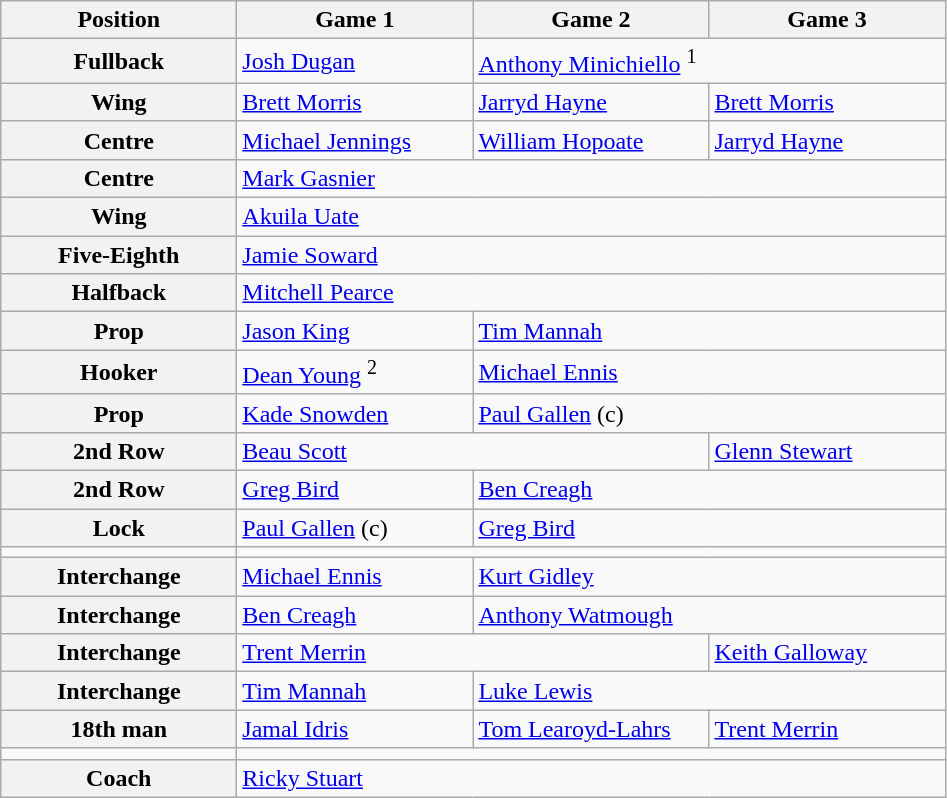<table class="wikitable">
<tr>
<th style="width:150px;">Position</th>
<th style="width:150px;">Game 1</th>
<th style="width:150px;">Game 2</th>
<th style="width:150px;">Game 3</th>
</tr>
<tr>
<th>Fullback</th>
<td> <a href='#'>Josh Dugan</a></td>
<td colspan="2"> <a href='#'>Anthony Minichiello</a> <sup>1</sup></td>
</tr>
<tr>
<th>Wing</th>
<td> <a href='#'>Brett Morris</a></td>
<td> <a href='#'>Jarryd Hayne</a></td>
<td> <a href='#'>Brett Morris</a></td>
</tr>
<tr>
<th>Centre</th>
<td> <a href='#'>Michael Jennings</a></td>
<td> <a href='#'>William Hopoate</a></td>
<td> <a href='#'>Jarryd Hayne</a></td>
</tr>
<tr>
<th>Centre</th>
<td colspan="3"> <a href='#'>Mark Gasnier</a></td>
</tr>
<tr>
<th>Wing</th>
<td colspan="3"> <a href='#'>Akuila Uate</a></td>
</tr>
<tr>
<th>Five-Eighth</th>
<td colspan="3"> <a href='#'>Jamie Soward</a></td>
</tr>
<tr>
<th>Halfback</th>
<td colspan="3"> <a href='#'>Mitchell Pearce</a></td>
</tr>
<tr>
<th>Prop</th>
<td> <a href='#'>Jason King</a></td>
<td colspan="2"> <a href='#'>Tim Mannah</a></td>
</tr>
<tr>
<th>Hooker</th>
<td> <a href='#'>Dean Young</a> <sup>2</sup></td>
<td colspan="2"> <a href='#'>Michael Ennis</a></td>
</tr>
<tr>
<th>Prop</th>
<td> <a href='#'>Kade Snowden</a></td>
<td colspan="2"> <a href='#'>Paul Gallen</a> (c)</td>
</tr>
<tr>
<th>2nd Row</th>
<td colspan="2"> <a href='#'>Beau Scott</a></td>
<td> <a href='#'>Glenn Stewart</a></td>
</tr>
<tr>
<th>2nd Row</th>
<td> <a href='#'>Greg Bird</a></td>
<td colspan="2"> <a href='#'>Ben Creagh</a></td>
</tr>
<tr>
<th>Lock</th>
<td> <a href='#'>Paul Gallen</a> (c)</td>
<td colspan="2"> <a href='#'>Greg Bird</a></td>
</tr>
<tr>
<td></td>
</tr>
<tr>
<th>Interchange</th>
<td> <a href='#'>Michael Ennis</a></td>
<td colspan="2"> <a href='#'>Kurt Gidley</a></td>
</tr>
<tr>
<th>Interchange</th>
<td> <a href='#'>Ben Creagh</a></td>
<td colspan="2"> <a href='#'>Anthony Watmough</a></td>
</tr>
<tr>
<th>Interchange</th>
<td colspan="2"> <a href='#'>Trent Merrin</a></td>
<td colspan="1"> <a href='#'>Keith Galloway</a></td>
</tr>
<tr>
<th>Interchange</th>
<td> <a href='#'>Tim Mannah</a></td>
<td colspan="2"> <a href='#'>Luke Lewis</a></td>
</tr>
<tr>
<th>18th man</th>
<td> <a href='#'>Jamal Idris</a></td>
<td> <a href='#'>Tom Learoyd-Lahrs</a></td>
<td> <a href='#'>Trent Merrin</a></td>
</tr>
<tr>
<td></td>
</tr>
<tr>
<th>Coach</th>
<td colspan="3"> <a href='#'>Ricky Stuart</a></td>
</tr>
</table>
